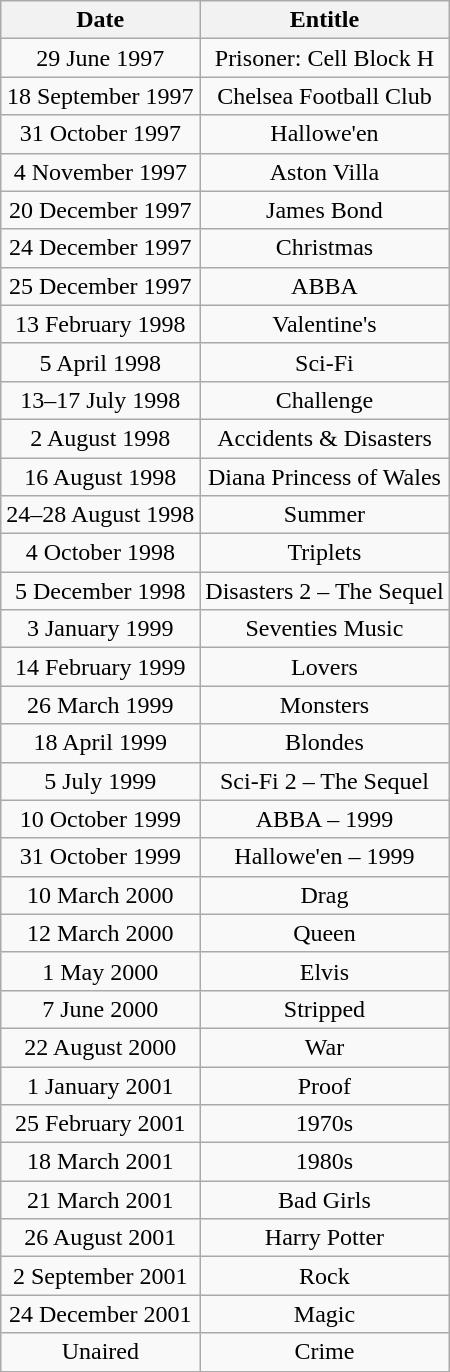<table class="wikitable" style="text-align:center;">
<tr>
<th>Date</th>
<th>Entitle</th>
</tr>
<tr>
<td>29 June 1997</td>
<td>Prisoner: Cell Block H</td>
</tr>
<tr>
<td>18 September 1997</td>
<td>Chelsea Football Club</td>
</tr>
<tr>
<td>31 October 1997</td>
<td>Hallowe'en</td>
</tr>
<tr>
<td>4 November 1997</td>
<td>Aston Villa</td>
</tr>
<tr>
<td>20 December 1997</td>
<td>James Bond</td>
</tr>
<tr>
<td>24 December 1997</td>
<td>Christmas</td>
</tr>
<tr>
<td>25 December 1997</td>
<td>ABBA</td>
</tr>
<tr>
<td>13 February 1998</td>
<td>Valentine's</td>
</tr>
<tr>
<td>5 April 1998</td>
<td>Sci-Fi</td>
</tr>
<tr>
<td>13–17 July 1998</td>
<td>Challenge</td>
</tr>
<tr>
<td>2 August 1998</td>
<td>Accidents & Disasters</td>
</tr>
<tr>
<td>16 August 1998</td>
<td>Diana Princess of Wales</td>
</tr>
<tr>
<td>24–28 August 1998</td>
<td>Summer</td>
</tr>
<tr>
<td>4 October 1998</td>
<td>Triplets</td>
</tr>
<tr>
<td>5 December 1998</td>
<td>Disasters 2 – The Sequel</td>
</tr>
<tr>
<td>3 January 1999</td>
<td>Seventies Music</td>
</tr>
<tr>
<td>14 February 1999</td>
<td>Lovers</td>
</tr>
<tr>
<td>26 March 1999</td>
<td>Monsters</td>
</tr>
<tr>
<td>18 April 1999</td>
<td>Blondes</td>
</tr>
<tr>
<td>5 July 1999</td>
<td>Sci-Fi 2 – The Sequel</td>
</tr>
<tr>
<td>10 October 1999</td>
<td>ABBA – 1999</td>
</tr>
<tr>
<td>31 October 1999</td>
<td>Hallowe'en – 1999</td>
</tr>
<tr>
<td>10 March 2000</td>
<td>Drag</td>
</tr>
<tr>
<td>12 March 2000</td>
<td>Queen</td>
</tr>
<tr>
<td>1 May 2000</td>
<td>Elvis</td>
</tr>
<tr>
<td>7 June 2000</td>
<td>Stripped</td>
</tr>
<tr>
<td>22 August 2000</td>
<td>War</td>
</tr>
<tr>
<td>1 January 2001</td>
<td>Proof</td>
</tr>
<tr>
<td>25 February 2001</td>
<td>1970s</td>
</tr>
<tr>
<td>18 March 2001</td>
<td>1980s</td>
</tr>
<tr>
<td>21 March 2001</td>
<td>Bad Girls</td>
</tr>
<tr>
<td>26 August 2001</td>
<td>Harry Potter</td>
</tr>
<tr>
<td>2 September 2001</td>
<td>Rock</td>
</tr>
<tr>
<td>24 December 2001</td>
<td>Magic</td>
</tr>
<tr>
<td>Unaired</td>
<td>Crime</td>
</tr>
</table>
